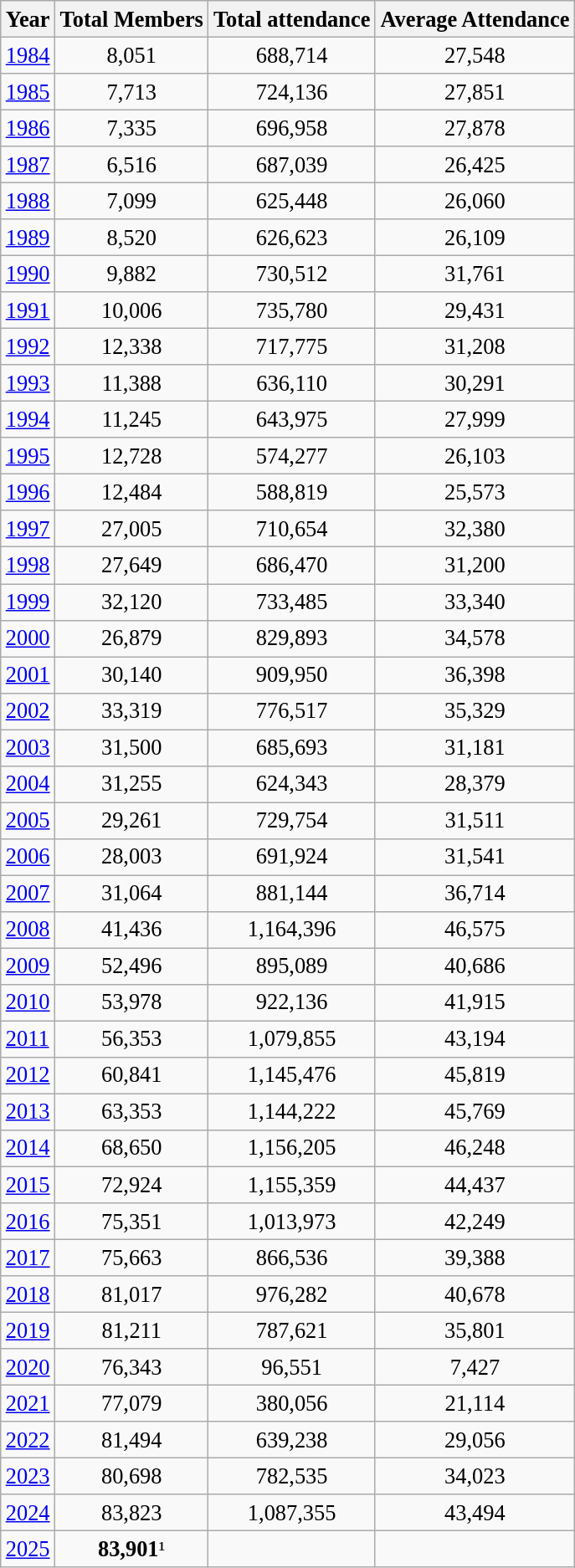<table class="wikitable sortable" style="font-size:110%">
<tr>
<th>Year</th>
<th>Total Members</th>
<th>Total attendance</th>
<th>Average Attendance</th>
</tr>
<tr>
<td><a href='#'>1984</a></td>
<td style="text-align:center;">8,051</td>
<td style="text-align:center;">688,714</td>
<td style="text-align:center;">27,548</td>
</tr>
<tr>
<td><a href='#'>1985</a></td>
<td style="text-align:center;">7,713</td>
<td style="text-align:center;">724,136</td>
<td style="text-align:center;">27,851</td>
</tr>
<tr>
<td><a href='#'>1986</a></td>
<td style="text-align:center;">7,335</td>
<td style="text-align:center;">696,958</td>
<td style="text-align:center;">27,878</td>
</tr>
<tr>
<td><a href='#'>1987</a></td>
<td style="text-align:center;">6,516</td>
<td style="text-align:center;">687,039</td>
<td style="text-align:center;">26,425</td>
</tr>
<tr>
<td><a href='#'>1988</a></td>
<td style="text-align:center;">7,099</td>
<td style="text-align:center;">625,448</td>
<td style="text-align:center;">26,060</td>
</tr>
<tr>
<td><a href='#'>1989</a></td>
<td style="text-align:center;">8,520</td>
<td style="text-align:center;">626,623</td>
<td style="text-align:center;">26,109</td>
</tr>
<tr>
<td><a href='#'>1990</a></td>
<td style="text-align:center;">9,882</td>
<td style="text-align:center;">730,512</td>
<td style="text-align:center;">31,761</td>
</tr>
<tr>
<td><a href='#'>1991</a></td>
<td style="text-align:center;">10,006</td>
<td style="text-align:center;">735,780</td>
<td style="text-align:center;">29,431</td>
</tr>
<tr>
<td><a href='#'>1992</a></td>
<td style="text-align:center;">12,338</td>
<td style="text-align:center;">717,775</td>
<td style="text-align:center;">31,208</td>
</tr>
<tr>
<td><a href='#'>1993</a></td>
<td style="text-align:center;">11,388</td>
<td style="text-align:center;">636,110</td>
<td style="text-align:center;">30,291</td>
</tr>
<tr>
<td><a href='#'>1994</a></td>
<td style="text-align:center;">11,245</td>
<td style="text-align:center;">643,975</td>
<td style="text-align:center;">27,999</td>
</tr>
<tr>
<td><a href='#'>1995</a></td>
<td style="text-align:center;">12,728</td>
<td style="text-align:center;">574,277</td>
<td style="text-align:center;">26,103</td>
</tr>
<tr>
<td><a href='#'>1996</a></td>
<td style="text-align:center;">12,484</td>
<td style="text-align:center;">588,819</td>
<td style="text-align:center;">25,573</td>
</tr>
<tr>
<td><a href='#'>1997</a></td>
<td style="text-align:center;">27,005</td>
<td style="text-align:center;">710,654</td>
<td style="text-align:center;">32,380</td>
</tr>
<tr>
<td><a href='#'>1998</a></td>
<td style="text-align:center;">27,649</td>
<td style="text-align:center;">686,470</td>
<td style="text-align:center;">31,200</td>
</tr>
<tr>
<td><a href='#'>1999</a></td>
<td style="text-align:center;">32,120</td>
<td style="text-align:center;">733,485</td>
<td style="text-align:center;">33,340</td>
</tr>
<tr>
<td><a href='#'>2000</a></td>
<td style="text-align:center;">26,879</td>
<td style="text-align:center;">829,893</td>
<td style="text-align:center;">34,578</td>
</tr>
<tr>
<td><a href='#'>2001</a></td>
<td style="text-align:center;">30,140</td>
<td style="text-align:center;">909,950</td>
<td style="text-align:center;">36,398</td>
</tr>
<tr>
<td><a href='#'>2002</a></td>
<td style="text-align:center;">33,319</td>
<td style="text-align:center;">776,517</td>
<td style="text-align:center;">35,329</td>
</tr>
<tr>
<td><a href='#'>2003</a></td>
<td style="text-align:center;">31,500</td>
<td style="text-align:center;">685,693</td>
<td style="text-align:center;">31,181</td>
</tr>
<tr>
<td><a href='#'>2004</a></td>
<td style="text-align:center;">31,255</td>
<td style="text-align:center;">624,343</td>
<td style="text-align:center;">28,379</td>
</tr>
<tr>
<td><a href='#'>2005</a></td>
<td style="text-align:center;">29,261</td>
<td style="text-align:center;">729,754</td>
<td style="text-align:center;">31,511</td>
</tr>
<tr>
<td><a href='#'>2006</a></td>
<td style="text-align:center;">28,003</td>
<td style="text-align:center;">691,924</td>
<td style="text-align:center;">31,541</td>
</tr>
<tr>
<td><a href='#'>2007</a></td>
<td style="text-align:center;">31,064</td>
<td style="text-align:center;">881,144</td>
<td style="text-align:center;">36,714</td>
</tr>
<tr>
<td><a href='#'>2008</a></td>
<td style="text-align:center;">41,436</td>
<td style="text-align:center;">1,164,396</td>
<td style="text-align:center;">46,575</td>
</tr>
<tr>
<td><a href='#'>2009</a></td>
<td style="text-align:center;">52,496</td>
<td style="text-align:center;">895,089</td>
<td style="text-align:center;">40,686</td>
</tr>
<tr>
<td><a href='#'>2010</a></td>
<td style="text-align:center;">53,978</td>
<td style="text-align:center;">922,136</td>
<td style="text-align:center;">41,915</td>
</tr>
<tr>
<td><a href='#'>2011</a></td>
<td style="text-align:center;">56,353</td>
<td style="text-align:center;">1,079,855</td>
<td style="text-align:center;">43,194</td>
</tr>
<tr>
<td><a href='#'>2012</a></td>
<td style="text-align:center;">60,841</td>
<td style="text-align:center;">1,145,476</td>
<td style="text-align:center;">45,819</td>
</tr>
<tr>
<td><a href='#'>2013</a></td>
<td style="text-align:center;">63,353</td>
<td style="text-align:center;">1,144,222</td>
<td style="text-align:center;">45,769</td>
</tr>
<tr>
<td><a href='#'>2014</a></td>
<td style="text-align:center;">68,650</td>
<td style="text-align:center;">1,156,205</td>
<td style="text-align:center;">46,248</td>
</tr>
<tr>
<td><a href='#'>2015</a></td>
<td style="text-align:center;">72,924</td>
<td style="text-align:center;">1,155,359</td>
<td style="text-align:center;">44,437</td>
</tr>
<tr>
<td><a href='#'>2016</a></td>
<td style="text-align:center;">75,351</td>
<td style="text-align:center;">1,013,973</td>
<td style="text-align:center;">42,249</td>
</tr>
<tr>
<td><a href='#'>2017</a></td>
<td style="text-align:center;">75,663</td>
<td style="text-align:center;">866,536</td>
<td style="text-align:center;">39,388</td>
</tr>
<tr>
<td><a href='#'>2018</a></td>
<td style="text-align:center;">81,017</td>
<td style="text-align:center;">976,282</td>
<td style="text-align:center;">40,678</td>
</tr>
<tr>
<td><a href='#'>2019</a></td>
<td style="text-align:center;">81,211</td>
<td style="text-align:center;">787,621</td>
<td style="text-align:center;">35,801</td>
</tr>
<tr>
<td><a href='#'>2020</a></td>
<td style="text-align:center;">76,343</td>
<td style="text-align:center;">96,551</td>
<td style="text-align:center;">7,427</td>
</tr>
<tr>
<td><a href='#'>2021</a></td>
<td style="text-align:center;">77,079</td>
<td style="text-align:center;">380,056</td>
<td style="text-align:center;">21,114</td>
</tr>
<tr>
<td><a href='#'>2022</a></td>
<td style="text-align:center;">81,494</td>
<td style="text-align:center;">639,238</td>
<td style="text-align:center;">29,056</td>
</tr>
<tr>
<td><a href='#'>2023</a></td>
<td style="text-align:center;">80,698</td>
<td style="text-align:center;">782,535</td>
<td style="text-align:center;">34,023</td>
</tr>
<tr>
<td><a href='#'>2024</a></td>
<td style="text-align:center;">83,823</td>
<td style="text-align:center;">1,087,355</td>
<td style="text-align:center;">43,494</td>
</tr>
<tr>
<td><a href='#'>2025</a></td>
<td style="text-align:center;"><strong>83,901</strong>¹</td>
<td style="text-align:center;"></td>
<td style="text-align:center;"></td>
</tr>
</table>
